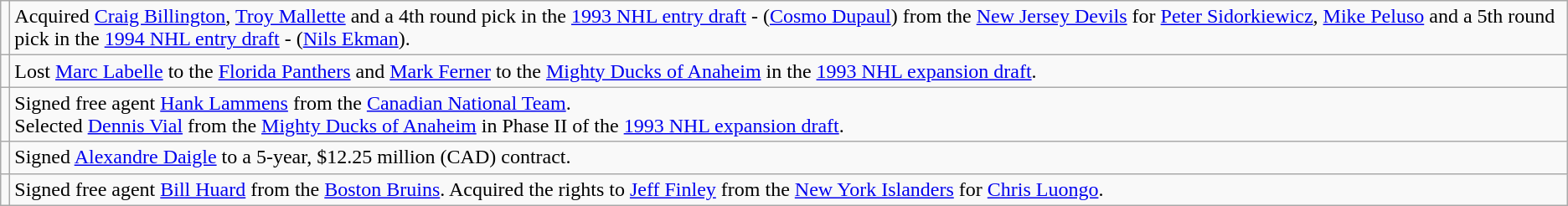<table class="wikitable">
<tr>
<td></td>
<td>Acquired <a href='#'>Craig Billington</a>, <a href='#'>Troy Mallette</a> and a 4th round pick in the <a href='#'>1993 NHL entry draft</a> - (<a href='#'>Cosmo Dupaul</a>) from the <a href='#'>New Jersey Devils</a> for <a href='#'>Peter Sidorkiewicz</a>, <a href='#'>Mike Peluso</a> and a 5th round pick in the <a href='#'>1994 NHL entry draft</a> - (<a href='#'>Nils Ekman</a>).</td>
</tr>
<tr>
<td></td>
<td>Lost <a href='#'>Marc Labelle</a> to the <a href='#'>Florida Panthers</a> and <a href='#'>Mark Ferner</a> to the <a href='#'>Mighty Ducks of Anaheim</a> in the <a href='#'>1993 NHL expansion draft</a>.</td>
</tr>
<tr>
<td></td>
<td>Signed free agent <a href='#'>Hank Lammens</a> from the <a href='#'>Canadian National Team</a>.<br>Selected <a href='#'>Dennis Vial</a> from the <a href='#'>Mighty Ducks of Anaheim</a> in Phase II of the <a href='#'>1993 NHL expansion draft</a>.</td>
</tr>
<tr>
<td></td>
<td>Signed <a href='#'>Alexandre Daigle</a> to a 5-year, $12.25 million (CAD) contract.</td>
</tr>
<tr>
<td></td>
<td>Signed free agent <a href='#'>Bill Huard</a> from the <a href='#'>Boston Bruins</a>. Acquired the rights to <a href='#'>Jeff Finley</a> from the <a href='#'>New York Islanders</a> for <a href='#'>Chris Luongo</a>.</td>
</tr>
</table>
